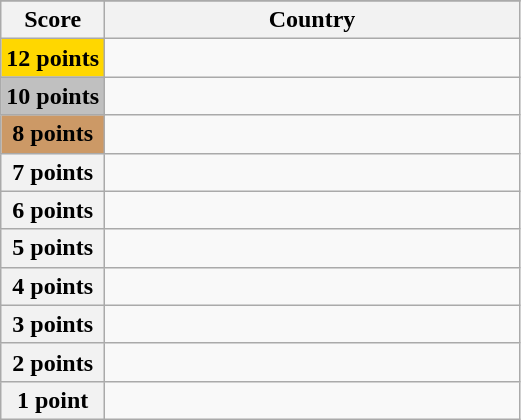<table class="wikitable">
<tr>
</tr>
<tr>
<th scope="col" width="20%">Score</th>
<th scope="col">Country</th>
</tr>
<tr>
<th scope="row" style="background:gold">12 points</th>
<td></td>
</tr>
<tr>
<th scope="row" style="background:silver">10 points</th>
<td></td>
</tr>
<tr>
<th scope="row" style="background:#CC9966">8 points</th>
<td></td>
</tr>
<tr>
<th scope="row">7 points</th>
<td></td>
</tr>
<tr>
<th scope="row">6 points</th>
<td></td>
</tr>
<tr>
<th scope="row">5 points</th>
<td></td>
</tr>
<tr>
<th scope="row">4 points</th>
<td></td>
</tr>
<tr>
<th scope="row">3 points</th>
<td></td>
</tr>
<tr>
<th scope="row">2 points</th>
<td></td>
</tr>
<tr>
<th scope="row">1 point</th>
<td></td>
</tr>
</table>
